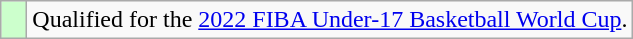<table class="wikitable">
<tr>
<td width=10px bgcolor="#ccffcc"></td>
<td>Qualified for the <a href='#'>2022 FIBA Under-17 Basketball World Cup</a>.</td>
</tr>
</table>
